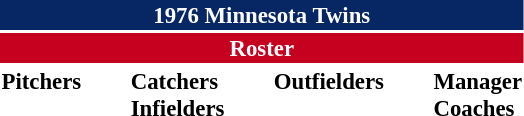<table class="toccolours" style="font-size: 95%;">
<tr>
<th colspan="10" style="background-color: #072764; color: white; text-align: center;">1976 Minnesota Twins</th>
</tr>
<tr>
<td colspan="10" style="background-color: #c6011f; color: white; text-align: center;"><strong>Roster</strong></td>
</tr>
<tr>
<td valign="top"><strong>Pitchers</strong><br>











</td>
<td width="25px"></td>
<td valign="top"><strong>Catchers</strong><br>


<strong>Infielders</strong>








</td>
<td width="25px"></td>
<td valign="top"><strong>Outfielders</strong><br>




</td>
<td width="25px"></td>
<td valign="top"><strong>Manager</strong><br>
<strong>Coaches</strong>




</td>
</tr>
<tr>
</tr>
</table>
